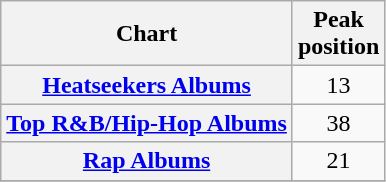<table class="wikitable plainrowheaders sortable" style="text-align:center;" border="1">
<tr>
<th scope="col">Chart</th>
<th scope="col">Peak<br>position</th>
</tr>
<tr>
<th scope="row"><a href='#'>Heatseekers Albums</a></th>
<td>13</td>
</tr>
<tr>
<th scope="row"><a href='#'>Top R&B/Hip-Hop Albums</a></th>
<td>38</td>
</tr>
<tr>
<th scope="row"><a href='#'>Rap Albums</a></th>
<td>21</td>
</tr>
<tr>
</tr>
</table>
